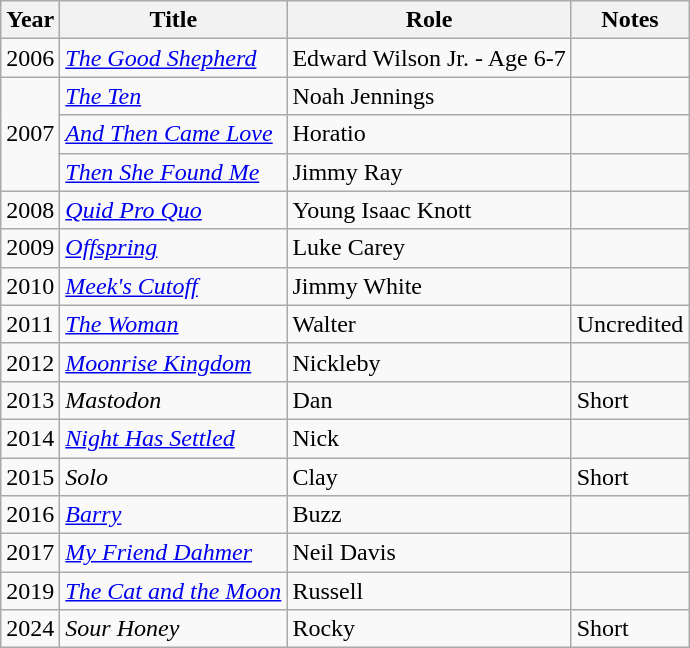<table class=wikitable>
<tr>
<th>Year</th>
<th>Title</th>
<th>Role</th>
<th>Notes</th>
</tr>
<tr>
<td rowspan>2006</td>
<td><em><a href='#'>The Good Shepherd</a></em></td>
<td>Edward Wilson Jr. - Age 6-7</td>
<td></td>
</tr>
<tr>
<td rowspan=3>2007</td>
<td><em><a href='#'>The Ten</a></em></td>
<td>Noah Jennings</td>
<td></td>
</tr>
<tr>
<td><em><a href='#'>And Then Came Love</a></em></td>
<td>Horatio</td>
<td></td>
</tr>
<tr>
<td><em><a href='#'>Then She Found Me</a></em></td>
<td>Jimmy Ray</td>
<td></td>
</tr>
<tr>
<td rowspan>2008</td>
<td><em><a href='#'>Quid Pro Quo</a></em></td>
<td>Young Isaac Knott</td>
<td></td>
</tr>
<tr>
<td rowspan>2009</td>
<td><em><a href='#'>Offspring</a></em></td>
<td>Luke Carey</td>
<td></td>
</tr>
<tr>
<td rowspan>2010</td>
<td><em><a href='#'>Meek's Cutoff</a></em></td>
<td>Jimmy White</td>
<td></td>
</tr>
<tr>
<td rowspan>2011</td>
<td><em><a href='#'>The Woman</a></em></td>
<td>Walter</td>
<td>Uncredited</td>
</tr>
<tr>
<td rowspan>2012</td>
<td><em><a href='#'>Moonrise Kingdom</a></em></td>
<td>Nickleby</td>
<td></td>
</tr>
<tr>
<td rowspan>2013</td>
<td><em>Mastodon</em></td>
<td>Dan</td>
<td>Short</td>
</tr>
<tr>
<td rowspan>2014</td>
<td><em><a href='#'>Night Has Settled</a></em></td>
<td>Nick</td>
<td></td>
</tr>
<tr>
<td rowspan>2015</td>
<td><em>Solo</em></td>
<td>Clay</td>
<td>Short</td>
</tr>
<tr>
<td>2016</td>
<td><em><a href='#'>Barry</a></em></td>
<td>Buzz</td>
<td></td>
</tr>
<tr>
<td rowspan>2017</td>
<td><em><a href='#'>My Friend Dahmer</a></em></td>
<td>Neil Davis</td>
<td></td>
</tr>
<tr>
<td rowspan>2019</td>
<td><em><a href='#'>The Cat and the Moon</a></em></td>
<td>Russell</td>
<td></td>
</tr>
<tr>
<td>2024</td>
<td><em>Sour Honey</em></td>
<td>Rocky</td>
<td>Short</td>
</tr>
</table>
